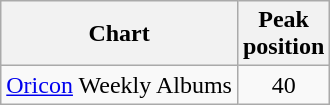<table class="wikitable">
<tr>
<th>Chart</th>
<th>Peak<br>position</th>
</tr>
<tr>
<td><a href='#'>Oricon</a> Weekly Albums</td>
<td align="center">40</td>
</tr>
</table>
